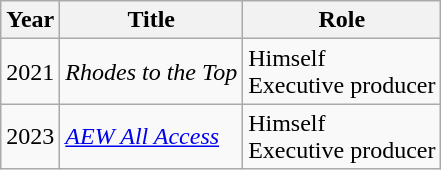<table class="wikitable sortable">
<tr>
<th>Year</th>
<th>Title</th>
<th>Role</th>
</tr>
<tr>
<td>2021</td>
<td><em>Rhodes to the Top</em></td>
<td>Himself<br>Executive producer</td>
</tr>
<tr>
<td>2023</td>
<td><em><a href='#'>AEW All Access</a></em></td>
<td>Himself<br>Executive producer</td>
</tr>
</table>
